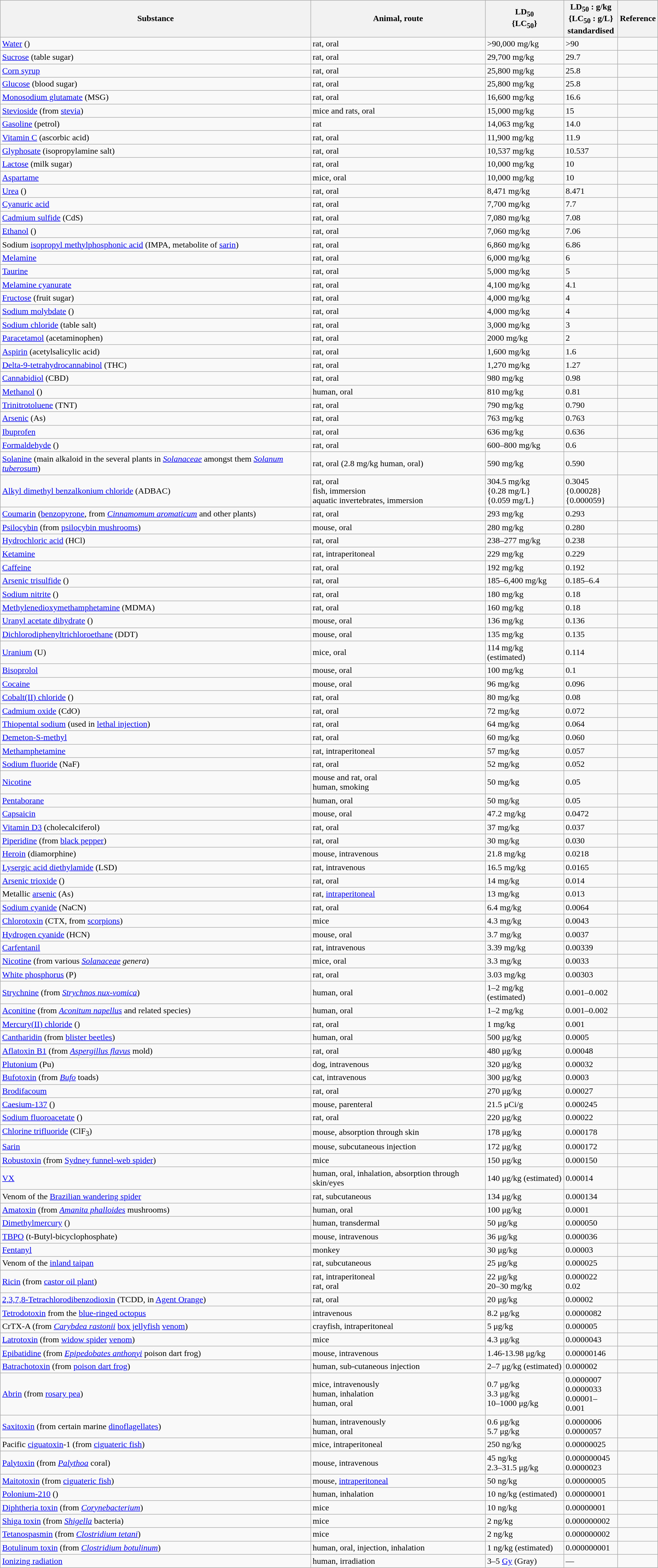<table class="wikitable sortable">
<tr wa>
<th>Substance</th>
<th>Animal, route</th>
<th class=unsortable>LD<sub>50</sub> <br> {LC<sub>50</sub>} <br></th>
<th data-sort-type="number">LD<sub>50</sub> : g/kg <br> {LC<sub>50</sub> : g/L} <br> standardised</th>
<th class=unsortable>Reference</th>
</tr>
<tr>
<td><a href='#'>Water</a> ()</td>
<td>rat, oral</td>
<td>>90,000 mg/kg</td>
<td>>90</td>
<td></td>
</tr>
<tr>
<td><a href='#'>Sucrose</a> (table sugar)</td>
<td>rat, oral</td>
<td>29,700 mg/kg</td>
<td>29.7</td>
<td></td>
</tr>
<tr>
<td><a href='#'>Corn syrup</a></td>
<td>rat, oral</td>
<td>25,800 mg/kg</td>
<td>25.8</td>
<td></td>
</tr>
<tr>
<td><a href='#'>Glucose</a> (blood sugar)</td>
<td>rat, oral</td>
<td>25,800 mg/kg</td>
<td>25.8</td>
<td></td>
</tr>
<tr>
<td><a href='#'>Monosodium glutamate</a> (MSG)</td>
<td>rat, oral</td>
<td>16,600 mg/kg</td>
<td>16.6</td>
<td></td>
</tr>
<tr>
<td><a href='#'>Stevioside</a> (from <a href='#'>stevia</a>)</td>
<td>mice and rats, oral</td>
<td>15,000 mg/kg</td>
<td>15</td>
<td></td>
</tr>
<tr>
<td><a href='#'>Gasoline</a> (petrol)</td>
<td>rat</td>
<td>14,063 mg/kg</td>
<td>14.0</td>
<td></td>
</tr>
<tr>
<td><a href='#'>Vitamin C</a> (ascorbic acid)</td>
<td>rat, oral</td>
<td>11,900 mg/kg</td>
<td>11.9</td>
<td></td>
</tr>
<tr>
<td><a href='#'>Glyphosate</a> (isopropylamine salt)</td>
<td>rat, oral</td>
<td>10,537 mg/kg</td>
<td>10.537</td>
<td></td>
</tr>
<tr>
<td><a href='#'>Lactose</a> (milk sugar)</td>
<td>rat, oral</td>
<td>10,000 mg/kg</td>
<td>10</td>
<td></td>
</tr>
<tr>
<td><a href='#'>Aspartame</a></td>
<td>mice, oral</td>
<td>10,000 mg/kg</td>
<td>10</td>
<td></td>
</tr>
<tr>
<td><a href='#'>Urea</a> ()</td>
<td>rat, oral</td>
<td>8,471 mg/kg</td>
<td>8.471</td>
<td></td>
</tr>
<tr>
<td><a href='#'>Cyanuric acid</a></td>
<td>rat, oral</td>
<td>7,700 mg/kg</td>
<td>7.7</td>
<td></td>
</tr>
<tr>
<td><a href='#'>Cadmium sulfide</a> (CdS)</td>
<td>rat, oral</td>
<td>7,080 mg/kg</td>
<td>7.08</td>
<td></td>
</tr>
<tr>
<td><a href='#'>Ethanol</a> ()</td>
<td>rat, oral</td>
<td>7,060 mg/kg</td>
<td>7.06</td>
<td></td>
</tr>
<tr>
<td>Sodium <a href='#'>isopropyl methylphosphonic acid</a> (IMPA, metabolite of <a href='#'>sarin</a>)</td>
<td>rat, oral</td>
<td>6,860 mg/kg</td>
<td>6.86</td>
<td></td>
</tr>
<tr>
<td><a href='#'>Melamine</a></td>
<td>rat, oral</td>
<td>6,000 mg/kg</td>
<td>6</td>
<td></td>
</tr>
<tr>
<td><a href='#'>Taurine</a></td>
<td>rat, oral</td>
<td>5,000 mg/kg</td>
<td>5</td>
<td></td>
</tr>
<tr>
<td><a href='#'>Melamine cyanurate</a></td>
<td>rat, oral</td>
<td>4,100 mg/kg</td>
<td>4.1</td>
<td></td>
</tr>
<tr>
<td><a href='#'>Fructose</a> (fruit sugar)</td>
<td>rat, oral</td>
<td>4,000 mg/kg</td>
<td>4</td>
<td></td>
</tr>
<tr>
<td><a href='#'>Sodium molybdate</a> ()</td>
<td>rat, oral</td>
<td>4,000 mg/kg</td>
<td>4</td>
<td></td>
</tr>
<tr>
<td><a href='#'>Sodium chloride</a> (table salt)</td>
<td>rat, oral</td>
<td>3,000 mg/kg</td>
<td>3</td>
<td></td>
</tr>
<tr>
<td><a href='#'>Paracetamol</a> (acetaminophen)</td>
<td>rat, oral</td>
<td>2000 mg/kg</td>
<td>2</td>
<td></td>
</tr>
<tr>
<td><a href='#'>Aspirin</a> (acetylsalicylic acid)</td>
<td>rat, oral</td>
<td>1,600 mg/kg</td>
<td>1.6</td>
<td></td>
</tr>
<tr>
<td><a href='#'>Delta-9-tetrahydrocannabinol</a> (THC)</td>
<td>rat, oral</td>
<td>1,270 mg/kg</td>
<td>1.27</td>
<td></td>
</tr>
<tr>
<td><a href='#'>Cannabidiol</a> (CBD)</td>
<td>rat, oral</td>
<td>980 mg/kg</td>
<td>0.98</td>
<td></td>
</tr>
<tr>
<td><a href='#'>Methanol</a> ()</td>
<td>human, oral</td>
<td>810 mg/kg</td>
<td>0.81</td>
<td></td>
</tr>
<tr>
<td><a href='#'>Trinitrotoluene</a> (TNT)</td>
<td>rat, oral</td>
<td>790 mg/kg</td>
<td>0.790</td>
<td></td>
</tr>
<tr>
<td><a href='#'>Arsenic</a> (As)</td>
<td>rat, oral</td>
<td>763 mg/kg</td>
<td>0.763</td>
<td></td>
</tr>
<tr>
<td><a href='#'>Ibuprofen</a></td>
<td>rat, oral</td>
<td>636 mg/kg</td>
<td>0.636</td>
<td></td>
</tr>
<tr>
<td><a href='#'>Formaldehyde</a> ()</td>
<td>rat, oral</td>
<td>600–800 mg/kg</td>
<td>0.6</td>
<td></td>
</tr>
<tr>
<td><a href='#'>Solanine</a> (main alkaloid in the several plants in <em><a href='#'>Solanaceae</a></em> amongst them <em><a href='#'>Solanum tuberosum</a></em>)</td>
<td>rat, oral (2.8 mg/kg human, oral)</td>
<td>590 mg/kg</td>
<td>0.590</td>
<td></td>
</tr>
<tr>
<td><a href='#'>Alkyl dimethyl benzalkonium chloride</a> (ADBAC)</td>
<td>rat, oral <br> fish, immersion <br> aquatic invertebrates, immersion</td>
<td>304.5 mg/kg <br> {0.28 mg/L} <br> {0.059 mg/L}</td>
<td>0.3045 <br> {0.00028} <br> {0.000059}</td>
<td></td>
</tr>
<tr>
<td><a href='#'>Coumarin</a> (<a href='#'>benzopyrone</a>, from <em><a href='#'>Cinnamomum aromaticum</a></em> and other plants)</td>
<td>rat, oral</td>
<td>293 mg/kg</td>
<td>0.293</td>
<td></td>
</tr>
<tr>
<td><a href='#'>Psilocybin</a> (from <a href='#'>psilocybin mushrooms</a>)</td>
<td>mouse, oral</td>
<td>280 mg/kg</td>
<td>0.280</td>
<td></td>
</tr>
<tr>
<td><a href='#'>Hydrochloric acid</a> (HCl)</td>
<td>rat, oral</td>
<td>238–277 mg/kg</td>
<td>0.238</td>
<td></td>
</tr>
<tr>
<td><a href='#'>Ketamine</a></td>
<td>rat, intraperitoneal</td>
<td>229 mg/kg</td>
<td>0.229</td>
<td></td>
</tr>
<tr>
<td><a href='#'>Caffeine</a></td>
<td>rat, oral</td>
<td>192 mg/kg</td>
<td>0.192</td>
<td></td>
</tr>
<tr>
<td><a href='#'>Arsenic trisulfide</a> ()</td>
<td>rat, oral</td>
<td>185–6,400 mg/kg</td>
<td>0.185–6.4</td>
<td></td>
</tr>
<tr>
<td><a href='#'>Sodium nitrite</a> ()</td>
<td>rat, oral</td>
<td>180 mg/kg</td>
<td>0.18</td>
<td></td>
</tr>
<tr>
<td><a href='#'>Methylenedioxymethamphetamine</a> (MDMA)</td>
<td>rat, oral</td>
<td>160 mg/kg</td>
<td>0.18</td>
<td></td>
</tr>
<tr>
<td><a href='#'>Uranyl acetate dihydrate</a> ()</td>
<td>mouse, oral</td>
<td>136 mg/kg</td>
<td>0.136</td>
<td></td>
</tr>
<tr>
<td><a href='#'>Dichlorodiphenyltrichloroethane</a> (DDT)</td>
<td>mouse, oral</td>
<td>135 mg/kg</td>
<td>0.135</td>
<td></td>
</tr>
<tr>
<td><a href='#'>Uranium</a> (U)</td>
<td>mice, oral</td>
<td>114 mg/kg (estimated)</td>
<td>0.114</td>
<td></td>
</tr>
<tr>
<td><a href='#'>Bisoprolol</a></td>
<td>mouse, oral</td>
<td>100 mg/kg</td>
<td>0.1</td>
<td></td>
</tr>
<tr>
<td><a href='#'>Cocaine</a></td>
<td>mouse, oral</td>
<td>96 mg/kg</td>
<td>0.096</td>
<td></td>
</tr>
<tr>
<td><a href='#'>Cobalt(II) chloride</a> ()</td>
<td>rat, oral</td>
<td>80 mg/kg</td>
<td>0.08</td>
<td></td>
</tr>
<tr>
<td><a href='#'>Cadmium oxide</a> (CdO)</td>
<td>rat, oral</td>
<td>72 mg/kg</td>
<td>0.072</td>
<td></td>
</tr>
<tr>
<td><a href='#'>Thiopental sodium</a> (used in <a href='#'>lethal injection</a>)</td>
<td>rat, oral</td>
<td>64 mg/kg</td>
<td>0.064</td>
<td></td>
</tr>
<tr>
<td><a href='#'>Demeton-S-methyl</a></td>
<td>rat, oral</td>
<td>60 mg/kg</td>
<td>0.060</td>
<td></td>
</tr>
<tr>
<td><a href='#'>Methamphetamine</a></td>
<td>rat, intraperitoneal</td>
<td>57 mg/kg</td>
<td>0.057</td>
<td></td>
</tr>
<tr>
<td><a href='#'>Sodium fluoride</a> (NaF)</td>
<td>rat, oral</td>
<td>52 mg/kg</td>
<td>0.052</td>
<td></td>
</tr>
<tr>
<td><a href='#'>Nicotine</a></td>
<td>mouse and rat, oral<br>human, smoking</td>
<td>50 mg/kg</td>
<td>0.05</td>
<td></td>
</tr>
<tr>
<td><a href='#'>Pentaborane</a></td>
<td>human, oral</td>
<td>50 mg/kg</td>
<td>0.05</td>
<td></td>
</tr>
<tr>
<td><a href='#'>Capsaicin</a></td>
<td>mouse, oral</td>
<td>47.2 mg/kg</td>
<td>0.0472</td>
<td></td>
</tr>
<tr>
<td><a href='#'>Vitamin D3</a> (cholecalciferol)</td>
<td>rat, oral</td>
<td>37 mg/kg</td>
<td>0.037</td>
<td></td>
</tr>
<tr>
<td><a href='#'>Piperidine</a> (from <a href='#'>black pepper</a>)</td>
<td>rat, oral</td>
<td>30 mg/kg</td>
<td>0.030</td>
<td></td>
</tr>
<tr>
<td><a href='#'>Heroin</a> (diamorphine)</td>
<td>mouse, intravenous</td>
<td>21.8 mg/kg</td>
<td>0.0218</td>
<td></td>
</tr>
<tr>
<td><a href='#'>Lysergic acid diethylamide</a> (LSD)</td>
<td>rat, intravenous</td>
<td>16.5 mg/kg</td>
<td>0.0165</td>
<td></td>
</tr>
<tr>
<td><a href='#'>Arsenic trioxide</a> ()</td>
<td>rat, oral</td>
<td>14 mg/kg</td>
<td>0.014</td>
<td></td>
</tr>
<tr>
<td>Metallic <a href='#'>arsenic</a> (As)</td>
<td>rat, <a href='#'>intraperitoneal</a></td>
<td>13 mg/kg</td>
<td>0.013</td>
<td></td>
</tr>
<tr>
<td><a href='#'>Sodium cyanide</a> (NaCN)</td>
<td>rat, oral</td>
<td>6.4 mg/kg</td>
<td>0.0064</td>
<td></td>
</tr>
<tr>
<td><a href='#'>Chlorotoxin</a> (CTX, from <a href='#'>scorpions</a>)</td>
<td>mice</td>
<td>4.3 mg/kg</td>
<td>0.0043</td>
<td></td>
</tr>
<tr>
<td><a href='#'>Hydrogen cyanide</a> (HCN)</td>
<td>mouse, oral</td>
<td>3.7 mg/kg</td>
<td>0.0037</td>
<td></td>
</tr>
<tr>
<td><a href='#'>Carfentanil</a></td>
<td>rat, intravenous</td>
<td>3.39 mg/kg</td>
<td>0.00339</td>
<td></td>
</tr>
<tr>
<td><a href='#'>Nicotine</a> (from various <em><a href='#'>Solanaceae</a> genera</em>)</td>
<td>mice, oral</td>
<td>3.3 mg/kg</td>
<td>0.0033</td>
<td></td>
</tr>
<tr>
<td><a href='#'>White phosphorus</a> (P)</td>
<td>rat, oral</td>
<td>3.03 mg/kg</td>
<td>0.00303</td>
<td></td>
</tr>
<tr>
<td><a href='#'>Strychnine</a> (from <em><a href='#'>Strychnos nux-vomica</a></em>)</td>
<td>human, oral</td>
<td>1–2 mg/kg (estimated)</td>
<td>0.001–0.002</td>
<td></td>
</tr>
<tr>
<td><a href='#'>Aconitine</a> (from <em><a href='#'>Aconitum napellus</a></em> and related species)</td>
<td>human, oral</td>
<td>1–2 mg/kg</td>
<td>0.001–0.002</td>
<td></td>
</tr>
<tr>
<td><a href='#'>Mercury(II) chloride</a> ()</td>
<td>rat, oral</td>
<td>1 mg/kg</td>
<td>0.001</td>
<td></td>
</tr>
<tr>
<td><a href='#'>Cantharidin</a> (from <a href='#'>blister beetles</a>)</td>
<td>human, oral</td>
<td>500 μg/kg</td>
<td>0.0005</td>
<td></td>
</tr>
<tr>
<td><a href='#'>Aflatoxin B1</a> (from <em><a href='#'>Aspergillus flavus</a></em> mold)</td>
<td>rat, oral</td>
<td>480 μg/kg</td>
<td>0.00048</td>
<td></td>
</tr>
<tr>
<td><a href='#'>Plutonium</a> (Pu)</td>
<td>dog, intravenous</td>
<td>320 μg/kg</td>
<td>0.00032</td>
<td></td>
</tr>
<tr>
<td><a href='#'>Bufotoxin</a> (from <em><a href='#'>Bufo</a></em> toads)</td>
<td>cat, intravenous</td>
<td>300 μg/kg</td>
<td>0.0003</td>
<td></td>
</tr>
<tr>
<td><a href='#'>Brodifacoum</a></td>
<td>rat, oral</td>
<td>270 μg/kg</td>
<td>0.00027</td>
<td></td>
</tr>
<tr>
<td><a href='#'>Caesium-137</a> ()</td>
<td>mouse, parenteral</td>
<td>21.5 μCi/g</td>
<td>0.000245</td>
<td></td>
</tr>
<tr>
<td><a href='#'>Sodium fluoroacetate</a> ()</td>
<td>rat, oral</td>
<td>220 μg/kg</td>
<td>0.00022</td>
<td></td>
</tr>
<tr>
<td><a href='#'>Chlorine trifluoride</a> (ClF<sub>3</sub>)</td>
<td>mouse, absorption through skin</td>
<td>178 μg/kg</td>
<td>0.000178</td>
<td></td>
</tr>
<tr>
<td><a href='#'>Sarin</a></td>
<td>mouse, subcutaneous injection</td>
<td>172 μg/kg</td>
<td>0.000172</td>
<td></td>
</tr>
<tr>
<td><a href='#'>Robustoxin</a> (from <a href='#'>Sydney funnel-web spider</a>)</td>
<td>mice</td>
<td>150 μg/kg</td>
<td>0.000150</td>
<td></td>
</tr>
<tr>
<td><a href='#'>VX</a></td>
<td>human, oral, inhalation, absorption through skin/eyes</td>
<td>140 μg/kg (estimated)</td>
<td>0.00014</td>
<td></td>
</tr>
<tr>
<td>Venom of the <a href='#'>Brazilian wandering spider</a></td>
<td>rat, subcutaneous</td>
<td>134 μg/kg</td>
<td>0.000134</td>
<td></td>
</tr>
<tr>
<td><a href='#'>Amatoxin</a> (from <em><a href='#'>Amanita phalloides</a></em> mushrooms)</td>
<td>human, oral</td>
<td>100 μg/kg</td>
<td>0.0001</td>
<td></td>
</tr>
<tr>
<td><a href='#'>Dimethylmercury</a> ()</td>
<td>human, transdermal</td>
<td>50 μg/kg</td>
<td>0.000050</td>
<td></td>
</tr>
<tr>
<td><a href='#'>TBPO</a> (t-Butyl-bicyclophosphate)</td>
<td>mouse, intravenous</td>
<td>36 μg/kg</td>
<td>0.000036</td>
<td></td>
</tr>
<tr>
<td><a href='#'>Fentanyl</a></td>
<td>monkey</td>
<td>30 μg/kg</td>
<td>0.00003</td>
<td></td>
</tr>
<tr>
<td>Venom of the <a href='#'>inland taipan</a></td>
<td>rat, subcutaneous</td>
<td>25 μg/kg</td>
<td>0.000025</td>
<td></td>
</tr>
<tr>
<td><a href='#'>Ricin</a> (from <a href='#'>castor oil plant</a>)</td>
<td>rat, intraperitoneal <br> rat, oral</td>
<td>22 μg/kg <br> 20–30 mg/kg</td>
<td>0.000022 <br> 0.02</td>
<td></td>
</tr>
<tr>
<td><a href='#'>2,3,7,8-Tetrachlorodibenzodioxin</a> (TCDD, in <a href='#'>Agent Orange</a>)</td>
<td>rat, oral</td>
<td>20 μg/kg</td>
<td>0.00002</td>
<td></td>
</tr>
<tr>
<td><a href='#'>Tetrodotoxin</a> from the <a href='#'>blue-ringed octopus</a></td>
<td>intravenous</td>
<td>8.2 μg/kg</td>
<td>0.0000082</td>
<td></td>
</tr>
<tr>
<td>CrTX-A (from <em><a href='#'>Carybdea rastonii</a></em> <a href='#'>box jellyfish</a> <a href='#'>venom</a>)</td>
<td>crayfish, intraperitoneal</td>
<td>5 μg/kg</td>
<td>0.000005</td>
<td></td>
</tr>
<tr>
<td><a href='#'>Latrotoxin</a> (from <a href='#'>widow spider</a> <a href='#'>venom</a>)</td>
<td>mice</td>
<td>4.3 μg/kg</td>
<td>0.0000043</td>
<td></td>
</tr>
<tr>
<td><a href='#'>Epibatidine</a> (from <em><a href='#'>Epipedobates anthonyi</a></em> poison dart frog)</td>
<td>mouse, intravenous</td>
<td>1.46-13.98 μg/kg</td>
<td>0.00000146</td>
<td></td>
</tr>
<tr>
<td><a href='#'>Batrachotoxin</a> (from <a href='#'>poison dart frog</a>)</td>
<td>human, sub-cutaneous injection</td>
<td>2–7 μg/kg (estimated)</td>
<td>0.000002</td>
<td></td>
</tr>
<tr>
<td><a href='#'>Abrin</a> (from <a href='#'>rosary pea</a>)</td>
<td>mice, intravenously<br>human, inhalation<br>human, oral</td>
<td>0.7 μg/kg<br>3.3 μg/kg<br>10–1000 μg/kg</td>
<td>0.0000007<br>0.0000033<br>0.00001–0.001</td>
<td></td>
</tr>
<tr>
<td><a href='#'>Saxitoxin</a> (from certain marine <a href='#'>dinoflagellates</a>)</td>
<td>human, intravenously<br>human, oral</td>
<td>0.6 μg/kg<br>5.7 μg/kg</td>
<td>0.0000006<br>0.0000057</td>
<td></td>
</tr>
<tr>
<td>Pacific <a href='#'>ciguatoxin</a>-1 (from <a href='#'>ciguateric fish</a>)</td>
<td>mice, intraperitoneal</td>
<td>250 ng/kg</td>
<td>0.00000025</td>
<td></td>
</tr>
<tr>
<td><a href='#'>Palytoxin</a> (from <em><a href='#'>Palythoa</a></em> coral)</td>
<td>mouse, intravenous<br></td>
<td>45 ng/kg<br>2.3–31.5 μg/kg</td>
<td>0.000000045<br>0.0000023</td>
<td></td>
</tr>
<tr>
<td><a href='#'>Maitotoxin</a> (from <a href='#'>ciguateric fish</a>)</td>
<td>mouse, <a href='#'>intraperitoneal</a></td>
<td>50 ng/kg</td>
<td>0.00000005</td>
<td></td>
</tr>
<tr>
<td><a href='#'>Polonium-210</a> ()</td>
<td>human, inhalation</td>
<td>10 ng/kg (estimated)</td>
<td>0.00000001</td>
<td></td>
</tr>
<tr>
<td><a href='#'>Diphtheria toxin</a> (from <em><a href='#'>Corynebacterium</a></em>)</td>
<td>mice</td>
<td>10 ng/kg</td>
<td>0.00000001</td>
<td></td>
</tr>
<tr>
<td><a href='#'>Shiga toxin</a> (from <em><a href='#'>Shigella</a></em> bacteria)</td>
<td>mice</td>
<td>2 ng/kg</td>
<td>0.000000002</td>
<td></td>
</tr>
<tr>
<td><a href='#'>Tetanospasmin</a> (from <em><a href='#'>Clostridium tetani</a></em>)</td>
<td>mice</td>
<td>2 ng/kg</td>
<td>0.000000002</td>
<td></td>
</tr>
<tr>
<td><a href='#'>Botulinum toxin</a> (from <em><a href='#'>Clostridium botulinum</a></em>)</td>
<td>human, oral, injection, inhalation</td>
<td>1 ng/kg (estimated)</td>
<td>0.000000001</td>
<td></td>
</tr>
<tr>
<td><a href='#'>Ionizing radiation</a></td>
<td>human, irradiation</td>
<td>3–5 <a href='#'>Gy</a> (Gray)</td>
<td>—</td>
<td></td>
</tr>
</table>
